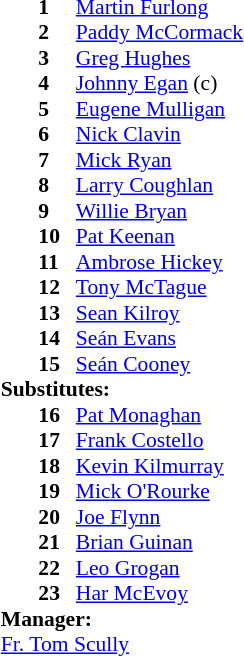<table cellspacing="0" cellpadding="0" style="font-size:90%; margin:0.2em auto;">
<tr>
<th width="25"></th>
<th width="25"></th>
</tr>
<tr>
<td></td>
<td><strong>1</strong></td>
<td><a href='#'>Martin Furlong</a></td>
<td></td>
<td></td>
</tr>
<tr>
<td></td>
<td><strong>2</strong></td>
<td><a href='#'>Paddy McCormack</a></td>
<td></td>
<td></td>
</tr>
<tr>
<td></td>
<td><strong>3</strong></td>
<td><a href='#'>Greg Hughes</a></td>
<td></td>
<td></td>
</tr>
<tr>
<td></td>
<td><strong>4</strong></td>
<td><a href='#'>Johnny Egan</a> (c)</td>
</tr>
<tr>
<td></td>
<td><strong>5</strong></td>
<td><a href='#'>Eugene Mulligan</a></td>
<td></td>
<td></td>
</tr>
<tr>
<td></td>
<td><strong>6</strong></td>
<td><a href='#'>Nick Clavin</a></td>
<td></td>
<td></td>
</tr>
<tr>
<td></td>
<td><strong>7</strong></td>
<td><a href='#'>Mick Ryan</a></td>
<td></td>
<td></td>
</tr>
<tr>
<td></td>
<td><strong>8</strong></td>
<td><a href='#'>Larry Coughlan</a></td>
<td></td>
<td></td>
</tr>
<tr>
<td></td>
<td><strong>9</strong></td>
<td><a href='#'>Willie Bryan</a></td>
<td></td>
<td></td>
</tr>
<tr>
<td></td>
<td><strong>10</strong></td>
<td><a href='#'>Pat Keenan</a></td>
<td></td>
<td></td>
</tr>
<tr>
<td></td>
<td><strong>11</strong></td>
<td><a href='#'>Ambrose Hickey</a></td>
<td></td>
<td></td>
</tr>
<tr>
<td></td>
<td><strong>12</strong></td>
<td><a href='#'>Tony McTague</a></td>
<td></td>
<td></td>
</tr>
<tr>
<td></td>
<td><strong>13</strong></td>
<td><a href='#'>Sean Kilroy</a></td>
<td></td>
<td></td>
</tr>
<tr>
<td></td>
<td><strong>14</strong></td>
<td><a href='#'>Seán Evans</a></td>
<td></td>
<td></td>
</tr>
<tr>
<td></td>
<td><strong>15</strong></td>
<td><a href='#'>Seán Cooney</a></td>
<td></td>
<td></td>
</tr>
<tr>
<td colspan=3><strong>Substitutes:</strong></td>
</tr>
<tr>
<td></td>
<td><strong>16</strong></td>
<td><a href='#'>Pat Monaghan</a></td>
<td></td>
<td></td>
</tr>
<tr>
<td></td>
<td><strong>17</strong></td>
<td><a href='#'>Frank Costello</a></td>
<td></td>
<td></td>
</tr>
<tr>
<td></td>
<td><strong>18</strong></td>
<td><a href='#'>Kevin Kilmurray</a></td>
<td></td>
<td></td>
</tr>
<tr>
<td></td>
<td><strong>19</strong></td>
<td><a href='#'>Mick O'Rourke</a></td>
<td></td>
<td></td>
</tr>
<tr>
<td></td>
<td><strong>20</strong></td>
<td><a href='#'>Joe Flynn</a></td>
<td></td>
<td></td>
</tr>
<tr>
<td></td>
<td><strong>21</strong></td>
<td><a href='#'>Brian Guinan</a></td>
<td></td>
<td></td>
</tr>
<tr>
<td></td>
<td><strong>22</strong></td>
<td><a href='#'>Leo Grogan</a></td>
<td></td>
<td></td>
</tr>
<tr>
<td></td>
<td><strong>23</strong></td>
<td><a href='#'>Har McEvoy</a></td>
<td></td>
<td></td>
</tr>
<tr>
<td colspan=3><strong>Manager:</strong></td>
</tr>
<tr>
<td colspan=4><a href='#'>Fr. Tom Scully</a></td>
</tr>
</table>
